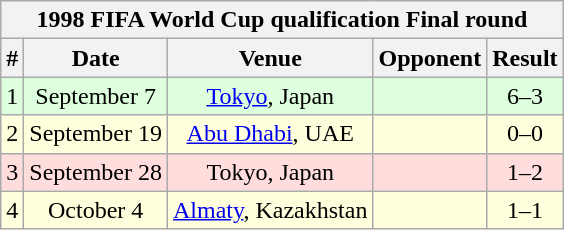<table class="wikitable" style="text-align: center">
<tr>
<th colspan="5">1998 FIFA World Cup qualification Final round</th>
</tr>
<tr>
<th>#</th>
<th>Date</th>
<th>Venue</th>
<th>Opponent</th>
<th>Result</th>
</tr>
<tr style="background-color:#ddffdd">
<td>1</td>
<td>September 7</td>
<td><a href='#'>Tokyo</a>, Japan</td>
<td></td>
<td>6–3</td>
</tr>
<tr style="background-color:#ffffdd">
<td>2</td>
<td>September 19</td>
<td><a href='#'>Abu Dhabi</a>, UAE</td>
<td></td>
<td>0–0</td>
</tr>
<tr style="background-color:#ffdddd">
<td>3</td>
<td>September 28</td>
<td>Tokyo, Japan</td>
<td></td>
<td>1–2</td>
</tr>
<tr style="background-color:#ffffdd">
<td>4</td>
<td>October 4</td>
<td><a href='#'>Almaty</a>, Kazakhstan</td>
<td></td>
<td>1–1</td>
</tr>
</table>
